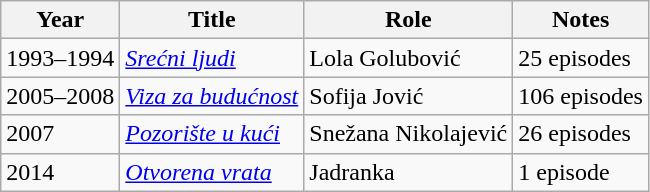<table class = "wikitable sortable">
<tr>
<th>Year</th>
<th>Title</th>
<th>Role</th>
<th>Notes</th>
</tr>
<tr>
<td>1993–1994</td>
<td><em><a href='#'>Srećni ljudi</a></em></td>
<td>Lola Golubović</td>
<td>25 episodes</td>
</tr>
<tr>
<td>2005–2008</td>
<td><em><a href='#'>Viza za budućnost</a></em></td>
<td>Sofija Jović</td>
<td>106 episodes</td>
</tr>
<tr>
<td>2007</td>
<td><em><a href='#'>Pozorište u kući</a></em></td>
<td>Snežana Nikolajević</td>
<td>26 episodes</td>
</tr>
<tr>
<td>2014</td>
<td><em><a href='#'>Otvorena vrata</a></em></td>
<td>Jadranka</td>
<td>1 episode</td>
</tr>
</table>
